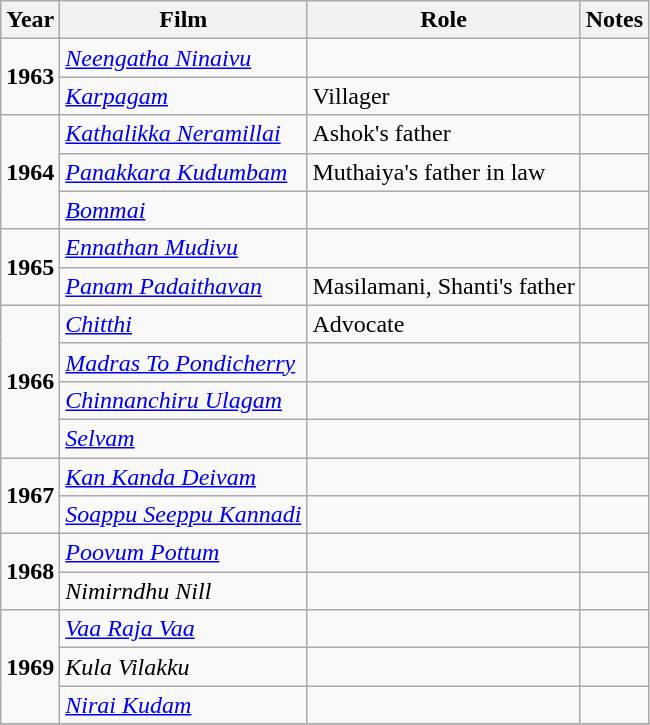<table class="wikitable">
<tr>
<th>Year</th>
<th>Film</th>
<th>Role</th>
<th>Notes</th>
</tr>
<tr>
<td rowspan="2"><strong>1963</strong></td>
<td><a href='#'><em>Neengatha Ninaivu</em></a></td>
<td></td>
<td></td>
</tr>
<tr>
<td><em><a href='#'>Karpagam</a></em></td>
<td>Villager</td>
<td></td>
</tr>
<tr>
<td rowspan="3"><strong>1964</strong></td>
<td><a href='#'><em>Kathalikka Neramillai</em></a></td>
<td>Ashok's father</td>
<td></td>
</tr>
<tr>
<td><em><a href='#'>Panakkara Kudumbam</a></em></td>
<td>Muthaiya's father in law</td>
<td></td>
</tr>
<tr>
<td><a href='#'><em>Bommai</em></a></td>
<td></td>
<td></td>
</tr>
<tr>
<td rowspan="2"><strong>1965</strong></td>
<td><em><a href='#'>Ennathan Mudivu</a></em></td>
<td></td>
<td></td>
</tr>
<tr>
<td><em><a href='#'>Panam Padaithavan</a></em></td>
<td>Masilamani, Shanti's father</td>
<td></td>
</tr>
<tr>
<td rowspan="4"><strong>1966</strong></td>
<td><em><a href='#'>Chitthi</a></em></td>
<td>Advocate</td>
<td></td>
</tr>
<tr>
<td><a href='#'><em>Madras To Pondicherry</em></a></td>
<td></td>
<td></td>
</tr>
<tr>
<td><em><a href='#'>Chinnanchiru Ulagam</a></em></td>
<td></td>
<td></td>
</tr>
<tr>
<td><a href='#'><em>Selvam</em></a></td>
<td></td>
<td></td>
</tr>
<tr>
<td rowspan="2"><strong>1967</strong></td>
<td><em><a href='#'>Kan Kanda Deivam</a></em></td>
<td></td>
<td></td>
</tr>
<tr>
<td><em><a href='#'>Soappu Seeppu Kannadi</a></em></td>
<td></td>
<td></td>
</tr>
<tr>
<td rowspan="2"><strong>1968</strong></td>
<td><em><a href='#'>Poovum Pottum</a></em></td>
<td></td>
<td></td>
</tr>
<tr>
<td><em>Nimirndhu Nill</em></td>
<td></td>
<td></td>
</tr>
<tr>
<td rowspan="3"><strong>1969</strong></td>
<td><em><a href='#'>Vaa Raja Vaa</a></em></td>
<td></td>
<td></td>
</tr>
<tr>
<td><em>Kula Vilakku</em></td>
<td></td>
<td></td>
</tr>
<tr>
<td><em><a href='#'>Nirai Kudam</a></em></td>
<td></td>
<td></td>
</tr>
<tr>
</tr>
</table>
